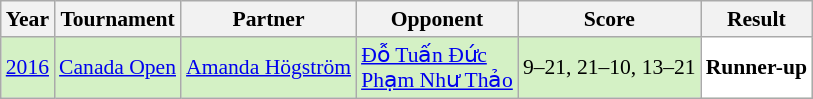<table class="sortable wikitable" style="font-size: 90%;">
<tr>
<th>Year</th>
<th>Tournament</th>
<th>Partner</th>
<th>Opponent</th>
<th>Score</th>
<th>Result</th>
</tr>
<tr style="background:#D4F1C5">
<td align="center"><a href='#'>2016</a></td>
<td align="left"><a href='#'>Canada Open</a></td>
<td align="left"> <a href='#'>Amanda Högström</a></td>
<td align="left"> <a href='#'>Đỗ Tuấn Đức</a><br> <a href='#'>Phạm Như Thảo</a></td>
<td align="left">9–21, 21–10, 13–21</td>
<td style="text-align:left; background:white"> <strong>Runner-up</strong></td>
</tr>
</table>
